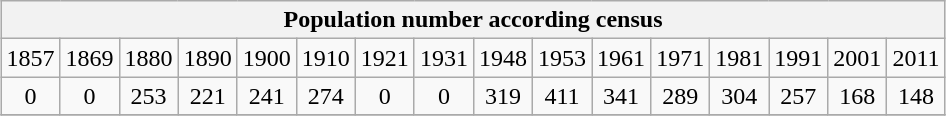<table class="wikitable" style="margin: 0.5em auto; text-align: center;">
<tr>
<th colspan="16">Population number according census</th>
</tr>
<tr>
<td>1857</td>
<td>1869</td>
<td>1880</td>
<td>1890</td>
<td>1900</td>
<td>1910</td>
<td>1921</td>
<td>1931</td>
<td>1948</td>
<td>1953</td>
<td>1961</td>
<td>1971</td>
<td>1981</td>
<td>1991</td>
<td>2001</td>
<td>2011</td>
</tr>
<tr>
<td>0</td>
<td>0</td>
<td>253</td>
<td>221</td>
<td>241</td>
<td>274</td>
<td>0</td>
<td>0</td>
<td>319</td>
<td>411</td>
<td>341</td>
<td>289</td>
<td>304</td>
<td>257</td>
<td>168</td>
<td>148</td>
</tr>
<tr>
</tr>
</table>
